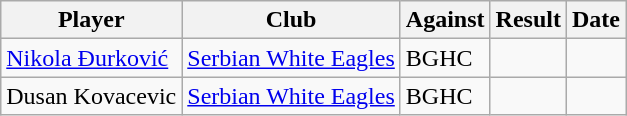<table class="wikitable sortable">
<tr>
<th>Player</th>
<th>Club</th>
<th>Against</th>
<th>Result</th>
<th>Date</th>
</tr>
<tr>
<td><a href='#'>Nikola Đurković</a></td>
<td><a href='#'>Serbian White Eagles</a></td>
<td>BGHC</td>
<td></td>
<td></td>
</tr>
<tr>
<td>Dusan Kovacevic</td>
<td><a href='#'>Serbian White Eagles</a></td>
<td>BGHC</td>
<td></td>
<td></td>
</tr>
</table>
